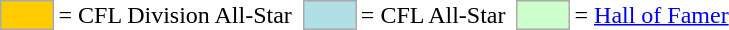<table>
<tr>
<td style="background-color:#FFCC00; border:1px solid #aaaaaa; width:2em;"></td>
<td>= CFL Division All-Star</td>
<td></td>
<td style="background-color:#B0E0E6; border:1px solid #aaaaaa; width:2em;"></td>
<td>= CFL All-Star</td>
<td></td>
<td style="background-color:#CCFFCC; border:1px solid #aaaaaa; width:2em;"></td>
<td>= <a href='#'>Hall of Famer</a></td>
</tr>
</table>
